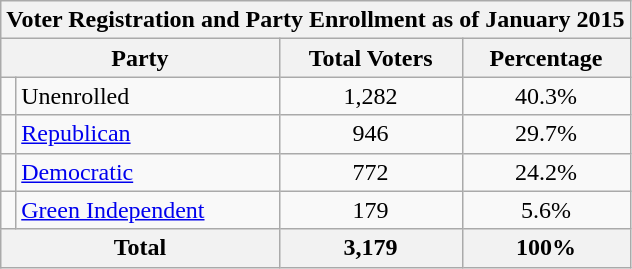<table class=wikitable>
<tr>
<th colspan = 6>Voter Registration and Party Enrollment as of January 2015</th>
</tr>
<tr>
<th colspan = 2>Party</th>
<th>Total Voters</th>
<th>Percentage</th>
</tr>
<tr>
<td></td>
<td>Unenrolled</td>
<td align = center>1,282</td>
<td align = center>40.3%</td>
</tr>
<tr>
<td></td>
<td><a href='#'>Republican</a></td>
<td align = center>946</td>
<td align = center>29.7%</td>
</tr>
<tr>
<td></td>
<td><a href='#'>Democratic</a></td>
<td align = center>772</td>
<td align = center>24.2%</td>
</tr>
<tr>
<td></td>
<td><a href='#'>Green Independent</a></td>
<td align = center>179</td>
<td align = center>5.6%</td>
</tr>
<tr>
<th colspan = 2>Total</th>
<th align = center>3,179</th>
<th align = center>100%</th>
</tr>
</table>
